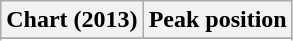<table class="wikitable sortable" border="1">
<tr>
<th>Chart (2013)</th>
<th>Peak position</th>
</tr>
<tr>
</tr>
<tr>
</tr>
</table>
